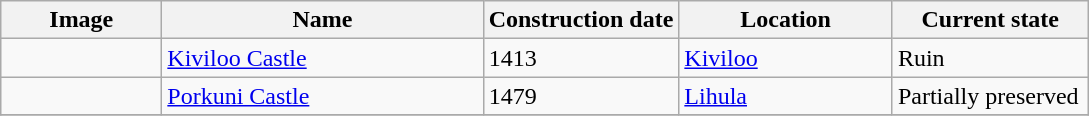<table class="sortable wikitable">
<tr valign=bottom>
<th width=100px>Image</th>
<th width=>Name</th>
<th width=18%>Construction  date</th>
<th width=>Location</th>
<th width=18%>Current state</th>
</tr>
<tr>
<td></td>
<td><a href='#'>Kiviloo Castle</a></td>
<td>1413</td>
<td><a href='#'>Kiviloo</a></td>
<td>Ruin</td>
</tr>
<tr>
<td></td>
<td><a href='#'>Porkuni Castle</a></td>
<td>1479</td>
<td><a href='#'>Lihula</a></td>
<td>Partially preserved</td>
</tr>
<tr ->
</tr>
</table>
